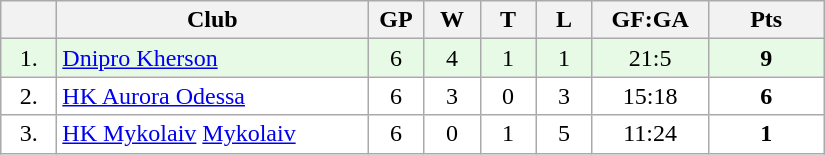<table class="wikitable">
<tr>
<th width="30"></th>
<th width="200">Club</th>
<th width="30">GP</th>
<th width="30">W</th>
<th width="30">T</th>
<th width="30">L</th>
<th width="70">GF:GA</th>
<th width="70">Pts</th>
</tr>
<tr bgcolor="#e6fae6" align="center">
<td>1.</td>
<td align="left"><a href='#'>Dnipro Kherson</a></td>
<td>6</td>
<td>4</td>
<td>1</td>
<td>1</td>
<td>21:5</td>
<td><strong>9</strong></td>
</tr>
<tr bgcolor="#FFFFFF" align="center">
<td>2.</td>
<td align="left"><a href='#'>HK Aurora Odessa</a></td>
<td>6</td>
<td>3</td>
<td>0</td>
<td>3</td>
<td>15:18</td>
<td><strong>6</strong></td>
</tr>
<tr bgcolor="#FFFFFF" align="center">
<td>3.</td>
<td align="left"><a href='#'>HK Mykolaiv</a> <a href='#'>Mykolaiv</a></td>
<td>6</td>
<td>0</td>
<td>1</td>
<td>5</td>
<td>11:24</td>
<td><strong>1</strong></td>
</tr>
</table>
